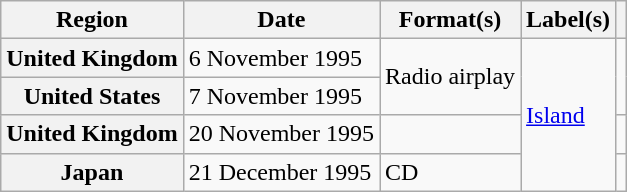<table class="wikitable plainrowheaders">
<tr>
<th scope="col">Region</th>
<th scope="col">Date</th>
<th scope="col">Format(s)</th>
<th scope="col">Label(s)</th>
<th scope="col"></th>
</tr>
<tr>
<th scope="row">United Kingdom</th>
<td>6 November 1995</td>
<td rowspan="2">Radio airplay</td>
<td rowspan="4"><a href='#'>Island</a></td>
<td rowspan="2" align="center"></td>
</tr>
<tr>
<th scope="row">United States</th>
<td>7 November 1995</td>
</tr>
<tr>
<th scope="row">United Kingdom</th>
<td>20 November 1995</td>
<td></td>
<td align="center"></td>
</tr>
<tr>
<th scope="row">Japan</th>
<td>21 December 1995</td>
<td>CD</td>
<td align="center"></td>
</tr>
</table>
